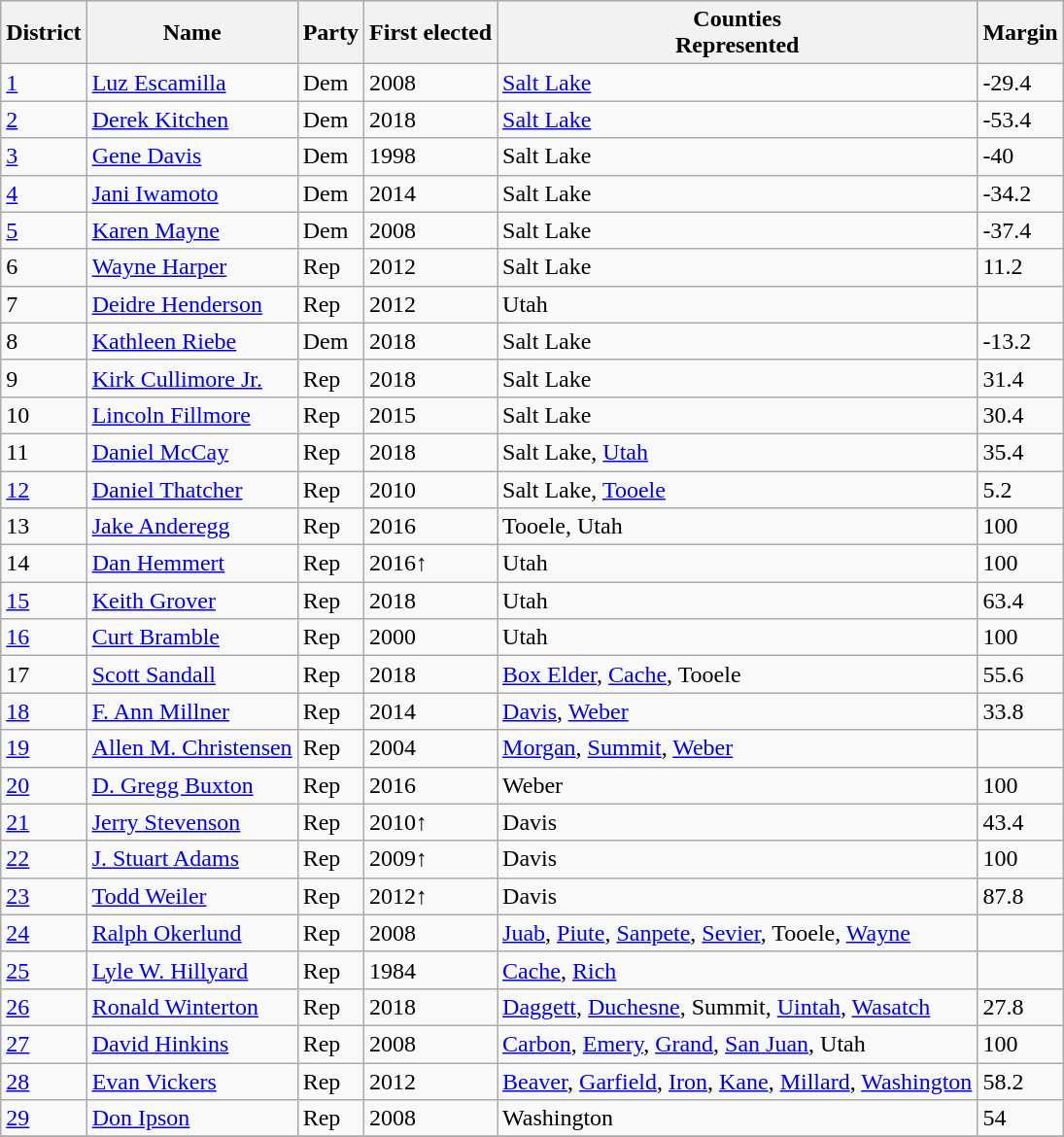<table class="wikitable sortable">
<tr>
<th>District</th>
<th>Name</th>
<th>Party</th>
<th>First elected</th>
<th>Counties<br>Represented</th>
<th>Margin</th>
</tr>
<tr>
<td><a href='#'>1</a></td>
<td><a href='#'>Luz Escamilla</a></td>
<td>Dem</td>
<td>2008</td>
<td><a href='#'>Salt Lake</a></td>
<td>-29.4</td>
</tr>
<tr>
<td><a href='#'>2</a></td>
<td><a href='#'>Derek Kitchen</a></td>
<td>Dem</td>
<td>2018</td>
<td><a href='#'>Salt Lake</a></td>
<td>-53.4</td>
</tr>
<tr>
<td><a href='#'>3</a></td>
<td><a href='#'>Gene Davis</a></td>
<td>Dem</td>
<td>1998</td>
<td>Salt Lake</td>
<td>-40</td>
</tr>
<tr>
<td><a href='#'>4</a></td>
<td><a href='#'>Jani Iwamoto</a></td>
<td>Dem</td>
<td>2014</td>
<td>Salt Lake</td>
<td>-34.2</td>
</tr>
<tr>
<td><a href='#'>5</a></td>
<td><a href='#'>Karen Mayne</a></td>
<td>Dem</td>
<td>2008</td>
<td>Salt Lake</td>
<td>-37.4</td>
</tr>
<tr>
<td>6</td>
<td><a href='#'>Wayne Harper</a></td>
<td>Rep</td>
<td>2012</td>
<td>Salt Lake</td>
<td>11.2</td>
</tr>
<tr>
<td>7</td>
<td><a href='#'>Deidre Henderson</a></td>
<td>Rep</td>
<td>2012</td>
<td>Utah</td>
<td></td>
</tr>
<tr>
<td>8</td>
<td><a href='#'>Kathleen Riebe</a></td>
<td>Dem</td>
<td>2018</td>
<td>Salt Lake</td>
<td>-13.2</td>
</tr>
<tr>
<td>9</td>
<td><a href='#'>Kirk Cullimore Jr.</a></td>
<td>Rep</td>
<td>2018</td>
<td>Salt Lake</td>
<td>31.4</td>
</tr>
<tr>
<td>10</td>
<td><a href='#'>Lincoln Fillmore</a></td>
<td>Rep</td>
<td>2015</td>
<td>Salt Lake</td>
<td>30.4</td>
</tr>
<tr>
<td>11</td>
<td><a href='#'>Daniel McCay</a></td>
<td>Rep</td>
<td>2018</td>
<td>Salt Lake, <a href='#'>Utah</a></td>
<td>35.4</td>
</tr>
<tr>
<td><a href='#'>12</a></td>
<td><a href='#'>Daniel Thatcher</a></td>
<td>Rep</td>
<td>2010</td>
<td>Salt Lake, <a href='#'>Tooele</a></td>
<td>5.2</td>
</tr>
<tr>
<td>13</td>
<td><a href='#'>Jake Anderegg</a></td>
<td>Rep</td>
<td>2016</td>
<td>Tooele, Utah</td>
<td>100</td>
</tr>
<tr>
<td>14</td>
<td><a href='#'>Dan Hemmert</a></td>
<td>Rep</td>
<td>2016↑</td>
<td>Utah</td>
<td>100</td>
</tr>
<tr>
<td><a href='#'>15</a></td>
<td><a href='#'>Keith Grover</a></td>
<td>Rep</td>
<td>2018</td>
<td>Utah</td>
<td>63.4</td>
</tr>
<tr>
<td><a href='#'>16</a></td>
<td><a href='#'>Curt Bramble</a></td>
<td>Rep</td>
<td>2000</td>
<td>Utah</td>
<td>100</td>
</tr>
<tr>
<td>17</td>
<td><a href='#'>Scott Sandall</a></td>
<td>Rep</td>
<td>2018</td>
<td><a href='#'>Box Elder</a>, <a href='#'>Cache</a>, Tooele</td>
<td>55.6</td>
</tr>
<tr>
<td><a href='#'>18</a></td>
<td><a href='#'>F. Ann Millner</a></td>
<td>Rep</td>
<td>2014</td>
<td><a href='#'>Davis</a>, <a href='#'>Weber</a></td>
<td>33.8</td>
</tr>
<tr>
<td><a href='#'>19</a></td>
<td><a href='#'>Allen M. Christensen</a></td>
<td>Rep</td>
<td>2004</td>
<td><a href='#'>Morgan</a>, <a href='#'>Summit</a>, <a href='#'>Weber</a></td>
<td></td>
</tr>
<tr>
<td><a href='#'>20</a></td>
<td><a href='#'>D. Gregg Buxton</a></td>
<td>Rep</td>
<td>2016</td>
<td>Weber</td>
<td>100</td>
</tr>
<tr>
<td><a href='#'>21</a></td>
<td><a href='#'>Jerry Stevenson</a></td>
<td>Rep</td>
<td>2010↑</td>
<td>Davis</td>
<td>43.4</td>
</tr>
<tr>
<td><a href='#'>22</a></td>
<td><a href='#'>J. Stuart Adams</a></td>
<td>Rep</td>
<td>2009↑</td>
<td>Davis</td>
<td>100</td>
</tr>
<tr>
<td><a href='#'>23</a></td>
<td><a href='#'>Todd Weiler</a></td>
<td>Rep</td>
<td>2012↑</td>
<td>Davis</td>
<td>87.8</td>
</tr>
<tr>
<td><a href='#'>24</a></td>
<td><a href='#'>Ralph Okerlund</a></td>
<td>Rep</td>
<td>2008</td>
<td><a href='#'>Juab</a>, <a href='#'>Piute</a>, <a href='#'>Sanpete</a>, <a href='#'>Sevier</a>, Tooele, <a href='#'>Wayne</a></td>
<td></td>
</tr>
<tr>
<td><a href='#'>25</a></td>
<td><a href='#'>Lyle W. Hillyard</a></td>
<td>Rep</td>
<td>1984</td>
<td><a href='#'>Cache</a>, <a href='#'>Rich</a></td>
<td></td>
</tr>
<tr>
<td><a href='#'>26</a></td>
<td><a href='#'>Ronald Winterton</a></td>
<td>Rep</td>
<td>2018</td>
<td><a href='#'>Daggett</a>, <a href='#'>Duchesne</a>, Summit, <a href='#'>Uintah</a>, <a href='#'>Wasatch</a></td>
<td>27.8</td>
</tr>
<tr>
<td><a href='#'>27</a></td>
<td><a href='#'>David Hinkins</a></td>
<td>Rep</td>
<td>2008</td>
<td><a href='#'>Carbon</a>, <a href='#'>Emery</a>, <a href='#'>Grand</a>, <a href='#'>San Juan</a>, Utah</td>
<td>100</td>
</tr>
<tr>
<td><a href='#'>28</a></td>
<td><a href='#'>Evan Vickers</a></td>
<td>Rep</td>
<td>2012</td>
<td><a href='#'>Beaver</a>, <a href='#'>Garfield</a>, <a href='#'>Iron</a>, <a href='#'>Kane</a>, <a href='#'>Millard</a>, <a href='#'>Washington</a></td>
<td>58.2</td>
</tr>
<tr>
<td><a href='#'>29</a></td>
<td><a href='#'>Don Ipson</a></td>
<td>Rep</td>
<td>2008</td>
<td>Washington</td>
<td>54</td>
</tr>
<tr>
</tr>
</table>
